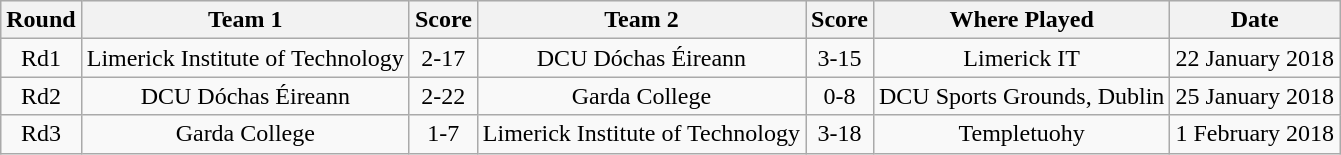<table class="wikitable">
<tr style="background:#efefef">
<th>Round</th>
<th>Team 1</th>
<th>Score</th>
<th>Team 2</th>
<th>Score</th>
<th>Where Played</th>
<th>Date</th>
</tr>
<tr align="center">
<td>Rd1</td>
<td>Limerick Institute of Technology</td>
<td>2-17</td>
<td>DCU Dóchas Éireann</td>
<td>3-15</td>
<td>Limerick IT</td>
<td>22 January 2018</td>
</tr>
<tr align="center">
<td>Rd2</td>
<td>DCU Dóchas Éireann</td>
<td>2-22</td>
<td>Garda College</td>
<td>0-8</td>
<td>DCU Sports Grounds, Dublin</td>
<td>25 January 2018</td>
</tr>
<tr align="center">
<td>Rd3</td>
<td>Garda College</td>
<td>1-7</td>
<td>Limerick Institute of Technology</td>
<td>3-18</td>
<td>Templetuohy</td>
<td>1 February 2018</td>
</tr>
</table>
